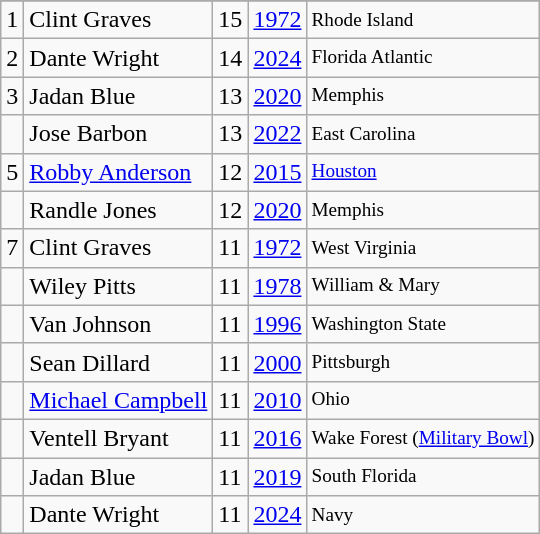<table class="wikitable">
<tr>
</tr>
<tr>
<td>1</td>
<td>Clint Graves</td>
<td>15</td>
<td><a href='#'>1972</a></td>
<td style="font-size:80%;">Rhode Island</td>
</tr>
<tr>
<td>2</td>
<td>Dante Wright</td>
<td>14</td>
<td><a href='#'>2024</a></td>
<td style="font-size:80%;">Florida Atlantic</td>
</tr>
<tr>
<td>3</td>
<td>Jadan Blue</td>
<td>13</td>
<td><a href='#'>2020</a></td>
<td style="font-size:80%;">Memphis</td>
</tr>
<tr>
<td></td>
<td>Jose Barbon</td>
<td>13</td>
<td><a href='#'>2022</a></td>
<td style="font-size:80%;">East Carolina</td>
</tr>
<tr>
<td>5</td>
<td><a href='#'>Robby Anderson</a></td>
<td>12</td>
<td><a href='#'>2015</a></td>
<td style="font-size:80%;"><a href='#'>Houston</a></td>
</tr>
<tr>
<td></td>
<td>Randle Jones</td>
<td>12</td>
<td><a href='#'>2020</a></td>
<td style="font-size:80%;">Memphis</td>
</tr>
<tr>
<td>7</td>
<td>Clint Graves</td>
<td>11</td>
<td><a href='#'>1972</a></td>
<td style="font-size:80%;">West Virginia</td>
</tr>
<tr>
<td></td>
<td>Wiley Pitts</td>
<td>11</td>
<td><a href='#'>1978</a></td>
<td style="font-size:80%;">William & Mary</td>
</tr>
<tr>
<td></td>
<td>Van Johnson</td>
<td>11</td>
<td><a href='#'>1996</a></td>
<td style="font-size:80%;">Washington State</td>
</tr>
<tr>
<td></td>
<td>Sean Dillard</td>
<td>11</td>
<td><a href='#'>2000</a></td>
<td style="font-size:80%;">Pittsburgh</td>
</tr>
<tr>
<td></td>
<td><a href='#'>Michael Campbell</a></td>
<td>11</td>
<td><a href='#'>2010</a></td>
<td style="font-size:80%;">Ohio</td>
</tr>
<tr>
<td></td>
<td>Ventell Bryant</td>
<td>11</td>
<td><a href='#'>2016</a></td>
<td style="font-size:80%;">Wake Forest (<a href='#'>Military Bowl</a>)</td>
</tr>
<tr>
<td></td>
<td>Jadan Blue</td>
<td>11</td>
<td><a href='#'>2019</a></td>
<td style="font-size:80%;">South Florida</td>
</tr>
<tr>
<td></td>
<td>Dante Wright</td>
<td>11</td>
<td><a href='#'>2024</a></td>
<td style="font-size:80%;">Navy</td>
</tr>
</table>
